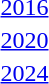<table>
<tr>
<td><a href='#'>2016</a></td>
<td></td>
<td></td>
<td></td>
</tr>
<tr>
<td><a href='#'>2020</a></td>
<td></td>
<td></td>
<td></td>
</tr>
<tr>
<td><a href='#'>2024</a></td>
<td></td>
<td></td>
<td></td>
</tr>
</table>
